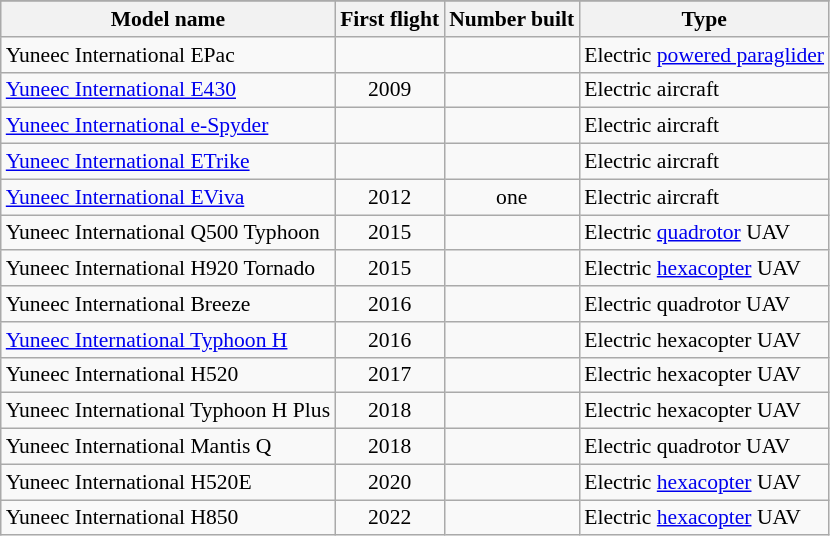<table class="wikitable" align=center style="font-size:90%;">
<tr>
</tr>
<tr style="background:#efefef;">
<th>Model name</th>
<th>First flight</th>
<th>Number built</th>
<th>Type</th>
</tr>
<tr>
<td align=left>Yuneec International EPac</td>
<td align=center></td>
<td align=center></td>
<td align=left>Electric <a href='#'>powered paraglider</a></td>
</tr>
<tr>
<td align=left><a href='#'>Yuneec International E430</a></td>
<td align=center>2009</td>
<td align=center></td>
<td align=left>Electric aircraft</td>
</tr>
<tr>
<td align=left><a href='#'>Yuneec International e-Spyder</a></td>
<td align=center></td>
<td align=center></td>
<td align=left>Electric aircraft</td>
</tr>
<tr>
<td align=left><a href='#'>Yuneec International ETrike</a></td>
<td align=center></td>
<td align=center></td>
<td align=left>Electric aircraft</td>
</tr>
<tr>
<td align=left><a href='#'>Yuneec International EViva</a></td>
<td align=center>2012</td>
<td align=center>one</td>
<td align=left>Electric aircraft</td>
</tr>
<tr>
<td align=left>Yuneec International Q500 Typhoon</td>
<td align=center>2015</td>
<td align=center></td>
<td align=left>Electric <a href='#'>quadrotor</a> UAV</td>
</tr>
<tr>
<td align=left>Yuneec International H920 Tornado</td>
<td align=center>2015</td>
<td align=center></td>
<td align=left>Electric <a href='#'>hexacopter</a> UAV</td>
</tr>
<tr>
<td align=left>Yuneec International Breeze</td>
<td align=center>2016</td>
<td align=center></td>
<td align=left>Electric quadrotor UAV</td>
</tr>
<tr>
<td align=left><a href='#'>Yuneec International Typhoon H</a></td>
<td align=center>2016</td>
<td align=center></td>
<td align=left>Electric hexacopter UAV</td>
</tr>
<tr>
<td align=left>Yuneec International H520</td>
<td align=center>2017</td>
<td align=center></td>
<td align=left>Electric hexacopter UAV</td>
</tr>
<tr>
<td align=left>Yuneec International Typhoon H Plus</td>
<td align=center>2018</td>
<td align=center></td>
<td align=left>Electric hexacopter UAV</td>
</tr>
<tr>
<td align=left>Yuneec International Mantis Q</td>
<td align=center>2018</td>
<td align=center></td>
<td align=left>Electric quadrotor UAV</td>
</tr>
<tr>
<td>Yuneec International H520E</td>
<td align=center>2020</td>
<td></td>
<td>Electric <a href='#'>hexacopter</a> UAV</td>
</tr>
<tr>
<td>Yuneec International H850</td>
<td align=center>2022</td>
<td></td>
<td>Electric <a href='#'>hexacopter</a> UAV</td>
</tr>
</table>
